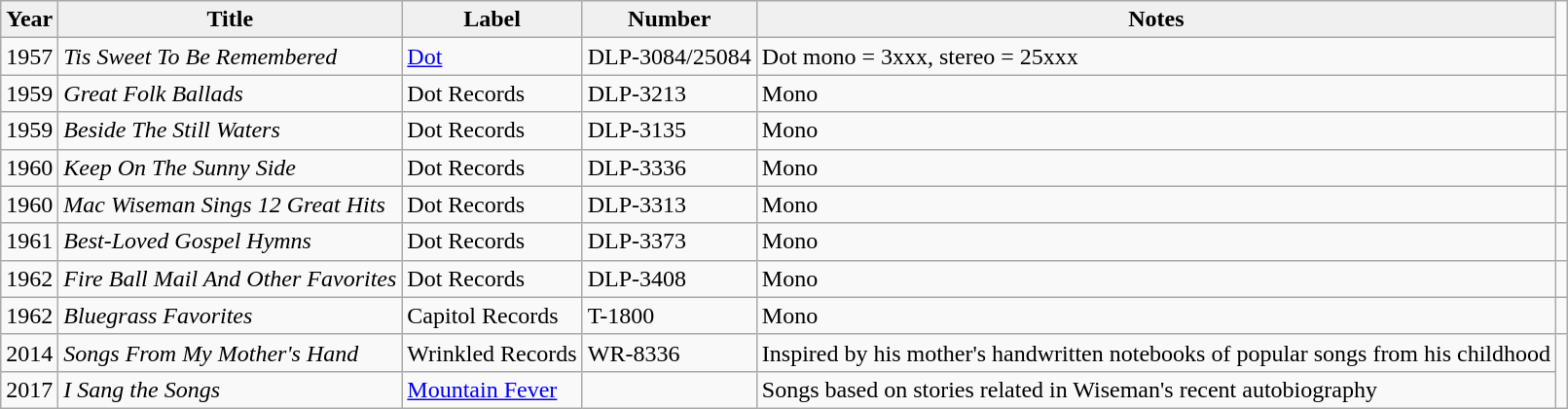<table class="wikitable">
<tr style="text-align:center; background:#f0f0f0;">
<td><strong>Year</strong></td>
<td><strong>Title</strong></td>
<td><strong>Label</strong></td>
<td><strong>Number</strong></td>
<td><strong>Notes</strong></td>
</tr>
<tr>
<td>1957</td>
<td><em>Tis Sweet To Be Remembered</em></td>
<td><a href='#'>Dot</a></td>
<td>DLP-3084/25084</td>
<td>Dot mono = 3xxx,  stereo = 25xxx</td>
</tr>
<tr>
<td>1959</td>
<td><em>Great Folk Ballads</em></td>
<td>Dot Records</td>
<td>DLP-3213</td>
<td>Mono</td>
<td></td>
</tr>
<tr>
<td>1959</td>
<td><em>Beside The Still Waters</em></td>
<td>Dot Records</td>
<td>DLP-3135</td>
<td>Mono</td>
<td></td>
</tr>
<tr>
<td>1960</td>
<td><em>Keep On The Sunny Side</em></td>
<td>Dot Records</td>
<td>DLP-3336</td>
<td>Mono</td>
<td></td>
</tr>
<tr>
<td>1960</td>
<td><em>Mac Wiseman Sings 12 Great Hits</em></td>
<td>Dot Records</td>
<td>DLP-3313</td>
<td>Mono</td>
<td></td>
</tr>
<tr>
<td>1961</td>
<td><em>Best-Loved Gospel Hymns</em></td>
<td>Dot Records</td>
<td>DLP-3373</td>
<td>Mono</td>
<td></td>
</tr>
<tr>
<td>1962</td>
<td><em>Fire Ball Mail And Other Favorites</em></td>
<td>Dot Records</td>
<td>DLP-3408</td>
<td>Mono</td>
<td></td>
</tr>
<tr>
<td>1962</td>
<td><em>Bluegrass Favorites</em></td>
<td>Capitol Records</td>
<td>T-1800</td>
<td>Mono</td>
<td></td>
</tr>
<tr>
<td>2014</td>
<td><em>Songs From My Mother's Hand</em></td>
<td>Wrinkled Records</td>
<td>WR-8336</td>
<td>Inspired by his mother's handwritten notebooks of popular songs from his childhood</td>
</tr>
<tr>
<td>2017</td>
<td><em>I Sang the Songs</em></td>
<td><a href='#'>Mountain Fever</a></td>
<td></td>
<td>Songs based on stories related in Wiseman's recent autobiography</td>
</tr>
</table>
